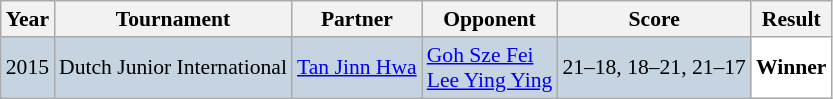<table class="sortable wikitable" style="font-size: 90%;">
<tr>
<th>Year</th>
<th>Tournament</th>
<th>Partner</th>
<th>Opponent</th>
<th>Score</th>
<th>Result</th>
</tr>
<tr style="background:#C6D4E1">
<td align="center">2015</td>
<td align="left">Dutch Junior International</td>
<td align="left"> <a href='#'>Tan Jinn Hwa</a></td>
<td align="left"> <a href='#'>Goh Sze Fei</a><br> <a href='#'>Lee Ying Ying</a></td>
<td align="left">21–18, 18–21, 21–17</td>
<td style="text-align:left; background:white"> <strong>Winner</strong></td>
</tr>
</table>
